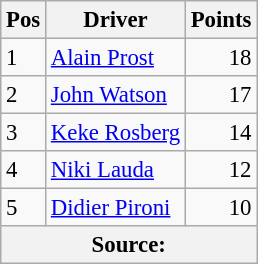<table class="wikitable" style="font-size: 95%;">
<tr>
<th>Pos</th>
<th>Driver</th>
<th>Points</th>
</tr>
<tr>
<td>1</td>
<td> <a href='#'>Alain Prost</a></td>
<td style="text-align:right;">18</td>
</tr>
<tr>
<td>2</td>
<td> <a href='#'>John Watson</a></td>
<td style="text-align:right;">17</td>
</tr>
<tr>
<td>3</td>
<td> <a href='#'>Keke Rosberg</a></td>
<td style="text-align:right;">14</td>
</tr>
<tr>
<td>4</td>
<td> <a href='#'>Niki Lauda</a></td>
<td style="text-align:right;">12</td>
</tr>
<tr>
<td>5</td>
<td> <a href='#'>Didier Pironi</a></td>
<td style="text-align:right;">10</td>
</tr>
<tr>
<th colspan=4>Source: </th>
</tr>
</table>
